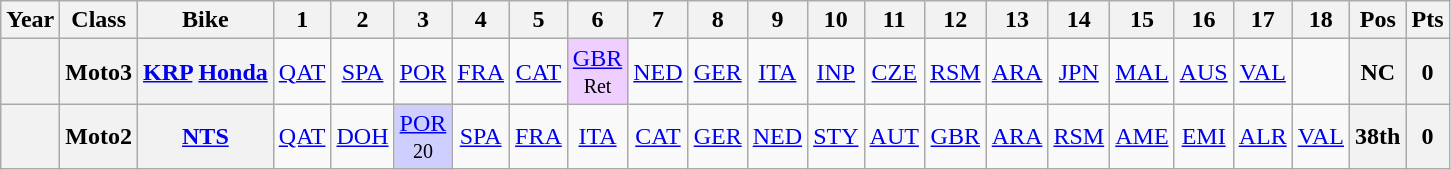<table class="wikitable" style="text-align:center">
<tr>
<th>Year</th>
<th>Class</th>
<th>Bike</th>
<th>1</th>
<th>2</th>
<th>3</th>
<th>4</th>
<th>5</th>
<th>6</th>
<th>7</th>
<th>8</th>
<th>9</th>
<th>10</th>
<th>11</th>
<th>12</th>
<th>13</th>
<th>14</th>
<th>15</th>
<th>16</th>
<th>17</th>
<th>18</th>
<th>Pos</th>
<th>Pts</th>
</tr>
<tr>
<th align="left"></th>
<th align="left">Moto3</th>
<th align="left"><a href='#'>KRP</a> <a href='#'>Honda</a></th>
<td><a href='#'>QAT</a></td>
<td><a href='#'>SPA</a></td>
<td><a href='#'>POR</a></td>
<td><a href='#'>FRA</a></td>
<td><a href='#'>CAT</a></td>
<td style="background:#EFCFFF;"><a href='#'>GBR</a><br><small>Ret</small></td>
<td><a href='#'>NED</a></td>
<td><a href='#'>GER</a></td>
<td><a href='#'>ITA</a></td>
<td><a href='#'>INP</a></td>
<td><a href='#'>CZE</a></td>
<td><a href='#'>RSM</a></td>
<td><a href='#'>ARA</a></td>
<td><a href='#'>JPN</a></td>
<td><a href='#'>MAL</a></td>
<td><a href='#'>AUS</a></td>
<td><a href='#'>VAL</a></td>
<td></td>
<th>NC</th>
<th>0</th>
</tr>
<tr>
<th></th>
<th>Moto2</th>
<th><a href='#'>NTS</a></th>
<td style="background:#;"><a href='#'>QAT</a></td>
<td style="background:#;"><a href='#'>DOH</a></td>
<td style="background:#cfcfff;"><a href='#'>POR</a><br><small>20</small></td>
<td style="background:#;"><a href='#'>SPA</a></td>
<td style="background:#;"><a href='#'>FRA</a></td>
<td style="background:#;"><a href='#'>ITA</a></td>
<td style="background:#;"><a href='#'>CAT</a></td>
<td style="background:#;"><a href='#'>GER</a></td>
<td style="background:#;"><a href='#'>NED</a></td>
<td style="background:#;"><a href='#'>STY</a></td>
<td style="background:#;"><a href='#'>AUT</a></td>
<td style="background:#;"><a href='#'>GBR</a></td>
<td style="background:#;"><a href='#'>ARA</a></td>
<td style="background:#;"><a href='#'>RSM</a></td>
<td style="background:#;"><a href='#'>AME</a></td>
<td style="background:#;"><a href='#'>EMI</a></td>
<td style="background:#;"><a href='#'>ALR</a></td>
<td style="background:#;"><a href='#'>VAL</a></td>
<th>38th</th>
<th>0</th>
</tr>
</table>
